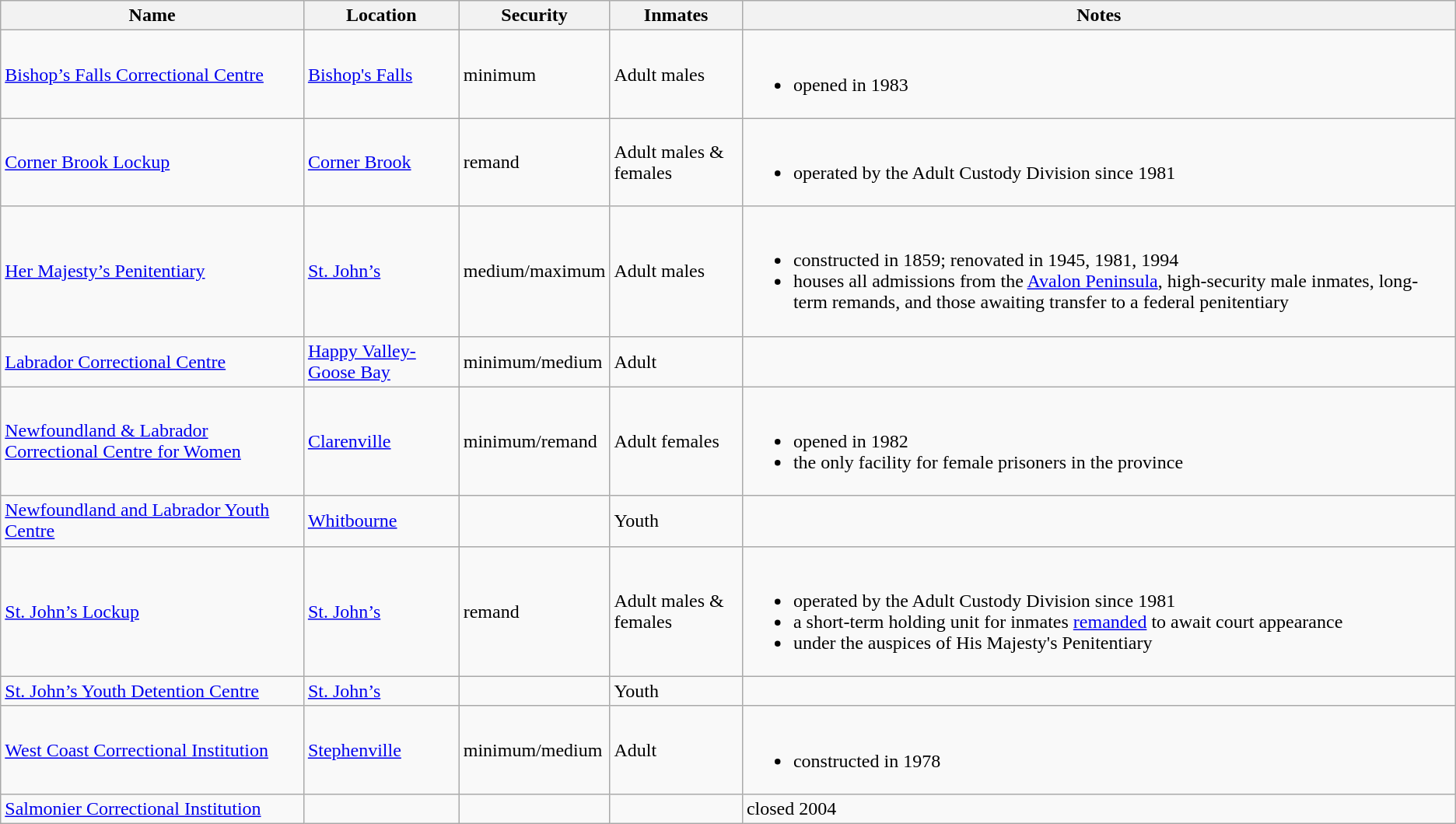<table class="wikitable">
<tr>
<th>Name</th>
<th>Location</th>
<th>Security</th>
<th>Inmates</th>
<th>Notes</th>
</tr>
<tr>
<td><a href='#'>Bishop’s Falls Correctional Centre</a></td>
<td><a href='#'>Bishop's Falls</a></td>
<td>minimum</td>
<td>Adult males</td>
<td><br><ul><li>opened in 1983</li></ul></td>
</tr>
<tr>
<td><a href='#'>Corner Brook Lockup</a></td>
<td><a href='#'>Corner Brook</a></td>
<td>remand</td>
<td>Adult males & females</td>
<td><br><ul><li>operated by the Adult Custody Division since 1981</li></ul></td>
</tr>
<tr>
<td><a href='#'>Her Majesty’s Penitentiary</a></td>
<td><a href='#'>St. John’s</a></td>
<td>medium/maximum</td>
<td>Adult males</td>
<td><br><ul><li>constructed in 1859; renovated in 1945, 1981, 1994</li><li>houses all admissions from the <a href='#'>Avalon Peninsula</a>, high-security male inmates, long-term remands, and those awaiting transfer to a federal penitentiary</li></ul></td>
</tr>
<tr>
<td><a href='#'>Labrador Correctional Centre</a></td>
<td><a href='#'>Happy Valley-Goose Bay</a></td>
<td>minimum/medium</td>
<td>Adult</td>
<td></td>
</tr>
<tr>
<td><a href='#'>Newfoundland & Labrador Correctional Centre for Women</a></td>
<td><a href='#'>Clarenville</a></td>
<td>minimum/remand</td>
<td>Adult females</td>
<td><br><ul><li>opened in 1982</li><li>the only facility for female prisoners in the province</li></ul></td>
</tr>
<tr>
<td><a href='#'>Newfoundland and Labrador Youth Centre</a></td>
<td><a href='#'>Whitbourne</a></td>
<td></td>
<td>Youth</td>
<td></td>
</tr>
<tr>
<td><a href='#'>St. John’s Lockup</a></td>
<td><a href='#'>St. John’s</a></td>
<td>remand</td>
<td>Adult males & females</td>
<td><br><ul><li>operated by the Adult Custody Division since 1981</li><li>a short-term holding unit for inmates <a href='#'>remanded</a> to await court appearance</li><li>under the auspices of His Majesty's Penitentiary</li></ul></td>
</tr>
<tr>
<td><a href='#'>St. John’s Youth Detention Centre</a></td>
<td><a href='#'>St. John’s</a></td>
<td></td>
<td>Youth</td>
<td></td>
</tr>
<tr>
<td><a href='#'>West Coast Correctional Institution</a></td>
<td><a href='#'>Stephenville</a></td>
<td>minimum/medium</td>
<td>Adult</td>
<td><br><ul><li>constructed in 1978</li></ul></td>
</tr>
<tr>
<td><a href='#'>Salmonier Correctional Institution</a></td>
<td></td>
<td></td>
<td></td>
<td>closed 2004</td>
</tr>
</table>
